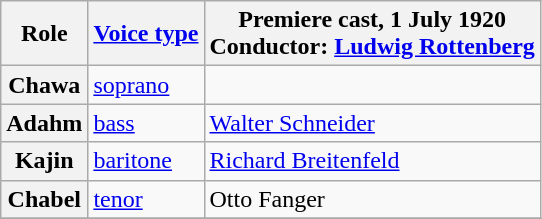<table class="wikitable plainrowheaders">
<tr>
<th scope="col">Role</th>
<th scope="col"><a href='#'>Voice type</a></th>
<th scope="col">Premiere cast, 1 July 1920<br>Conductor: <a href='#'>Ludwig Rottenberg</a></th>
</tr>
<tr>
<th scope="row">Chawa</th>
<td><a href='#'>soprano</a></td>
<td></td>
</tr>
<tr>
<th scope="row">Adahm</th>
<td><a href='#'>bass</a></td>
<td><a href='#'>Walter Schneider</a></td>
</tr>
<tr>
<th scope="row">Kajin</th>
<td><a href='#'>baritone</a></td>
<td><a href='#'>Richard Breitenfeld</a></td>
</tr>
<tr>
<th scope="row">Chabel</th>
<td><a href='#'>tenor</a></td>
<td>Otto Fanger</td>
</tr>
<tr>
</tr>
</table>
